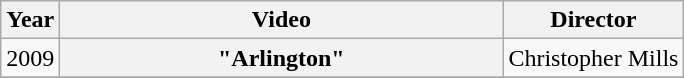<table class="wikitable plainrowheaders">
<tr>
<th>Year</th>
<th style="width:18em;">Video</th>
<th>Director</th>
</tr>
<tr>
<td>2009</td>
<th scope="row">"Arlington"</th>
<td>Christopher Mills</td>
</tr>
<tr>
</tr>
</table>
